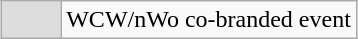<table class="wikitable" style="margin: 0 auto">
<tr>
<td style="background:#ddd; width:2em"></td>
<td>WCW/nWo co-branded event</td>
</tr>
</table>
